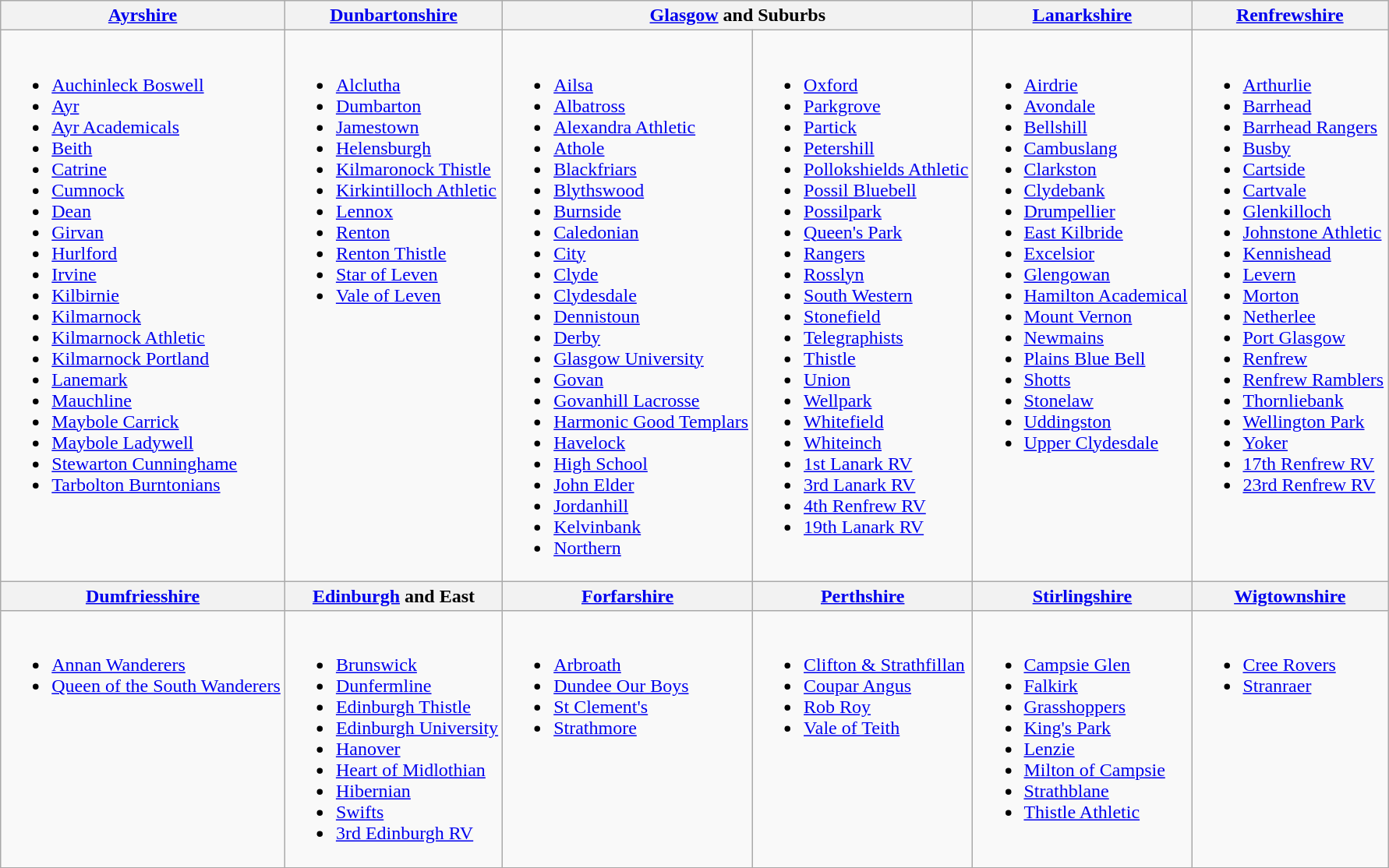<table class="wikitable" style="text-align:left">
<tr>
<th><a href='#'>Ayrshire</a></th>
<th><a href='#'>Dunbartonshire</a></th>
<th colspan=2><a href='#'>Glasgow</a> and Suburbs</th>
<th><a href='#'>Lanarkshire</a></th>
<th><a href='#'>Renfrewshire</a></th>
</tr>
<tr>
<td valign=top><br><ul><li><a href='#'>Auchinleck Boswell</a></li><li><a href='#'>Ayr</a></li><li><a href='#'>Ayr Academicals</a></li><li><a href='#'>Beith</a></li><li><a href='#'>Catrine</a></li><li><a href='#'>Cumnock</a></li><li><a href='#'>Dean</a></li><li><a href='#'>Girvan</a></li><li><a href='#'>Hurlford</a></li><li><a href='#'>Irvine</a></li><li><a href='#'>Kilbirnie</a></li><li><a href='#'>Kilmarnock</a></li><li><a href='#'>Kilmarnock Athletic</a></li><li><a href='#'>Kilmarnock Portland</a></li><li><a href='#'>Lanemark</a></li><li><a href='#'>Mauchline</a></li><li><a href='#'>Maybole Carrick</a></li><li><a href='#'>Maybole Ladywell</a></li><li><a href='#'>Stewarton Cunninghame</a></li><li><a href='#'>Tarbolton Burntonians</a></li></ul></td>
<td valign=top><br><ul><li><a href='#'>Alclutha</a></li><li><a href='#'>Dumbarton</a></li><li><a href='#'>Jamestown</a></li><li><a href='#'>Helensburgh</a></li><li><a href='#'>Kilmaronock Thistle</a></li><li><a href='#'>Kirkintilloch Athletic</a></li><li><a href='#'>Lennox</a></li><li><a href='#'>Renton</a></li><li><a href='#'>Renton Thistle</a></li><li><a href='#'>Star of Leven</a></li><li><a href='#'>Vale of Leven</a></li></ul></td>
<td valign=top><br><ul><li><a href='#'>Ailsa</a></li><li><a href='#'>Albatross</a></li><li><a href='#'>Alexandra Athletic</a></li><li><a href='#'>Athole</a></li><li><a href='#'>Blackfriars</a></li><li><a href='#'>Blythswood</a></li><li><a href='#'>Burnside</a></li><li><a href='#'>Caledonian</a></li><li><a href='#'>City</a></li><li><a href='#'>Clyde</a></li><li><a href='#'>Clydesdale</a></li><li><a href='#'>Dennistoun</a></li><li><a href='#'>Derby</a></li><li><a href='#'>Glasgow University</a></li><li><a href='#'>Govan</a></li><li><a href='#'>Govanhill Lacrosse</a></li><li><a href='#'>Harmonic Good Templars</a></li><li><a href='#'>Havelock</a></li><li><a href='#'>High School</a></li><li><a href='#'>John Elder</a></li><li><a href='#'>Jordanhill</a></li><li><a href='#'>Kelvinbank</a></li><li><a href='#'>Northern</a></li></ul></td>
<td valign=top><br><ul><li><a href='#'>Oxford</a></li><li><a href='#'>Parkgrove</a></li><li><a href='#'>Partick</a></li><li><a href='#'>Petershill</a></li><li><a href='#'>Pollokshields Athletic</a></li><li><a href='#'>Possil Bluebell</a></li><li><a href='#'>Possilpark</a></li><li><a href='#'>Queen's Park</a></li><li><a href='#'>Rangers</a></li><li><a href='#'>Rosslyn</a></li><li><a href='#'>South Western</a></li><li><a href='#'>Stonefield</a></li><li><a href='#'>Telegraphists</a></li><li><a href='#'>Thistle</a></li><li><a href='#'>Union</a></li><li><a href='#'>Wellpark</a></li><li><a href='#'>Whitefield</a></li><li><a href='#'>Whiteinch</a></li><li><a href='#'>1st Lanark RV</a></li><li><a href='#'>3rd Lanark RV</a></li><li><a href='#'>4th Renfrew RV</a></li><li><a href='#'>19th Lanark RV</a></li></ul></td>
<td valign=top><br><ul><li><a href='#'>Airdrie</a></li><li><a href='#'>Avondale</a></li><li><a href='#'>Bellshill</a></li><li><a href='#'>Cambuslang</a></li><li><a href='#'>Clarkston</a></li><li><a href='#'>Clydebank</a></li><li><a href='#'>Drumpellier</a></li><li><a href='#'>East Kilbride</a></li><li><a href='#'>Excelsior</a></li><li><a href='#'>Glengowan</a></li><li><a href='#'>Hamilton Academical</a></li><li><a href='#'>Mount Vernon</a></li><li><a href='#'>Newmains</a></li><li><a href='#'>Plains Blue Bell</a></li><li><a href='#'>Shotts</a></li><li><a href='#'>Stonelaw</a></li><li><a href='#'>Uddingston</a></li><li><a href='#'>Upper Clydesdale</a></li></ul></td>
<td valign=top><br><ul><li><a href='#'>Arthurlie</a></li><li><a href='#'>Barrhead</a></li><li><a href='#'>Barrhead Rangers</a></li><li><a href='#'>Busby</a></li><li><a href='#'>Cartside</a></li><li><a href='#'>Cartvale</a></li><li><a href='#'>Glenkilloch</a></li><li><a href='#'>Johnstone Athletic</a></li><li><a href='#'>Kennishead</a></li><li><a href='#'>Levern</a></li><li><a href='#'>Morton</a></li><li><a href='#'>Netherlee</a></li><li><a href='#'>Port Glasgow</a></li><li><a href='#'>Renfrew</a></li><li><a href='#'>Renfrew Ramblers</a></li><li><a href='#'>Thornliebank</a></li><li><a href='#'>Wellington Park</a></li><li><a href='#'>Yoker</a></li><li><a href='#'>17th Renfrew RV</a></li><li><a href='#'>23rd Renfrew RV</a></li></ul></td>
</tr>
<tr>
<th><a href='#'>Dumfriesshire</a></th>
<th><a href='#'>Edinburgh</a> and East</th>
<th><a href='#'>Forfarshire</a></th>
<th><a href='#'>Perthshire</a></th>
<th><a href='#'>Stirlingshire</a></th>
<th><a href='#'>Wigtownshire</a></th>
</tr>
<tr>
<td valign=top><br><ul><li><a href='#'>Annan Wanderers</a></li><li><a href='#'>Queen of the South Wanderers</a></li></ul></td>
<td valign=top><br><ul><li><a href='#'>Brunswick</a></li><li><a href='#'>Dunfermline</a></li><li><a href='#'>Edinburgh Thistle</a></li><li><a href='#'>Edinburgh University</a></li><li><a href='#'>Hanover</a></li><li><a href='#'>Heart of Midlothian</a></li><li><a href='#'>Hibernian</a></li><li><a href='#'>Swifts</a></li><li><a href='#'>3rd Edinburgh RV</a></li></ul></td>
<td valign=top><br><ul><li><a href='#'>Arbroath</a></li><li><a href='#'>Dundee Our Boys</a></li><li><a href='#'>St Clement's</a></li><li><a href='#'>Strathmore</a></li></ul></td>
<td valign=top><br><ul><li><a href='#'>Clifton & Strathfillan</a></li><li><a href='#'>Coupar Angus</a></li><li><a href='#'>Rob Roy</a></li><li><a href='#'>Vale of Teith</a></li></ul></td>
<td valign=top><br><ul><li><a href='#'>Campsie Glen</a></li><li><a href='#'>Falkirk</a></li><li><a href='#'>Grasshoppers</a></li><li><a href='#'>King's Park</a></li><li><a href='#'>Lenzie</a></li><li><a href='#'>Milton of Campsie</a></li><li><a href='#'>Strathblane</a></li><li><a href='#'>Thistle Athletic</a></li></ul></td>
<td valign=top><br><ul><li><a href='#'>Cree Rovers</a></li><li><a href='#'>Stranraer</a></li></ul></td>
</tr>
</table>
